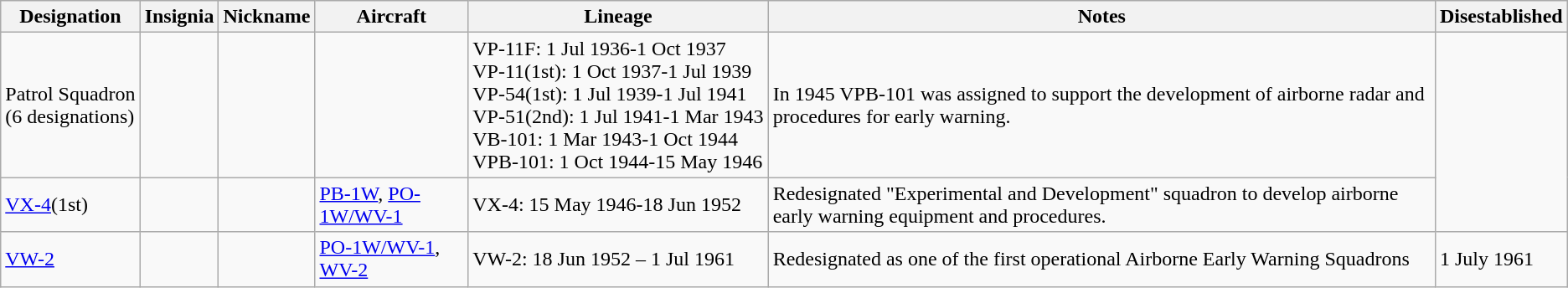<table class="wikitable">
<tr>
<th>Designation</th>
<th>Insignia</th>
<th>Nickname</th>
<th>Aircraft</th>
<th>Lineage</th>
<th>Notes</th>
<th>Disestablished</th>
</tr>
<tr>
<td style="white-space: nowrap;">Patrol Squadron<br>(6 designations)</td>
<td></td>
<td></td>
<td></td>
<td style="white-space: nowrap;">VP-11F: 1 Jul 1936-1 Oct 1937<br>VP-11(1st): 1 Oct 1937-1 Jul 1939<br>VP-54(1st): 1 Jul 1939-1 Jul 1941<br>VP-51(2nd): 1 Jul 1941-1 Mar 1943<br>VB-101: 1 Mar 1943-1 Oct 1944<br>VPB-101: 1 Oct 1944-15 May 1946</td>
<td>In 1945 VPB-101 was assigned to support the development of airborne radar and procedures for early warning.</td>
</tr>
<tr>
<td><a href='#'>VX-4</a>(1st)</td>
<td></td>
<td></td>
<td><a href='#'>PB-1W</a>, <a href='#'>PO-1W/WV-1</a></td>
<td>VX-4: 15 May 1946-18 Jun 1952</td>
<td>Redesignated "Experimental and Development" squadron to develop airborne early warning equipment and procedures.</td>
</tr>
<tr>
<td><a href='#'>VW-2</a></td>
<td></td>
<td></td>
<td><a href='#'>PO-1W/WV-1</a>, <a href='#'>WV-2</a></td>
<td>VW-2: 18 Jun 1952 – 1 Jul 1961</td>
<td>Redesignated as one of the first operational Airborne Early Warning Squadrons</td>
<td>1 July 1961</td>
</tr>
</table>
